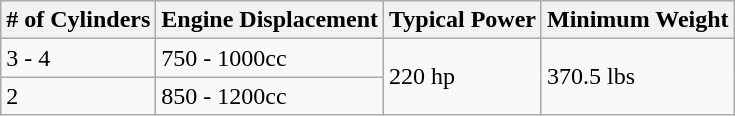<table class="wikitable">
<tr>
<th># of Cylinders</th>
<th>E<strong>ngine Displacement</strong></th>
<th>Typical Power</th>
<th>Minimum Weight</th>
</tr>
<tr>
<td>3 - 4</td>
<td>750 - 1000cc</td>
<td rowspan="2">220 hp</td>
<td rowspan="2">370.5 lbs</td>
</tr>
<tr>
<td>2</td>
<td>850 - 1200cc</td>
</tr>
</table>
